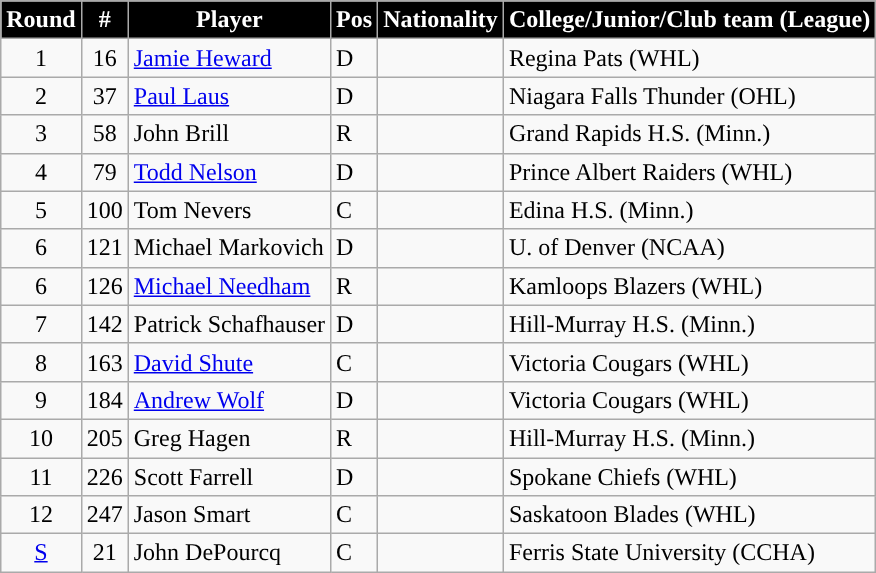<table class="wikitable">
<tr>
<th style="color:white; background:#000000; ">Round</th>
<th style="color:white; background:#000000; ">#</th>
<th style="color:white; background:#000000; ">Player</th>
<th style="color:white; background:#000000; ">Pos</th>
<th style="color:white; background:#000000; ">Nationality</th>
<th style="color:white; background:#000000; ">College/Junior/Club team (League)</th>
</tr>
<tr>
<td style="text-align:center">1</td>
<td style="text-align:center">16</td>
<td><a href='#'>Jamie Heward</a></td>
<td>D</td>
<td></td>
<td>Regina Pats (WHL)</td>
</tr>
<tr>
<td style="text-align:center">2</td>
<td style="text-align:center">37</td>
<td><a href='#'>Paul Laus</a></td>
<td>D</td>
<td></td>
<td>Niagara Falls Thunder (OHL)</td>
</tr>
<tr>
<td style="text-align:center">3</td>
<td style="text-align:center">58</td>
<td>John Brill</td>
<td>R</td>
<td></td>
<td>Grand Rapids H.S. (Minn.)</td>
</tr>
<tr>
<td style="text-align:center">4</td>
<td style="text-align:center">79</td>
<td><a href='#'>Todd Nelson</a></td>
<td>D</td>
<td></td>
<td>Prince Albert Raiders (WHL)</td>
</tr>
<tr>
<td style="text-align:center">5</td>
<td style="text-align:center">100</td>
<td>Tom Nevers</td>
<td>C</td>
<td></td>
<td>Edina H.S. (Minn.)</td>
</tr>
<tr>
<td style="text-align:center">6</td>
<td style="text-align:center">121</td>
<td>Michael Markovich</td>
<td>D</td>
<td></td>
<td>U. of Denver (NCAA)</td>
</tr>
<tr>
<td style="text-align:center">6</td>
<td style="text-align:center">126</td>
<td><a href='#'>Michael Needham</a></td>
<td>R</td>
<td></td>
<td>Kamloops Blazers (WHL)</td>
</tr>
<tr>
<td style="text-align:center">7</td>
<td style="text-align:center">142</td>
<td>Patrick Schafhauser</td>
<td>D</td>
<td></td>
<td>Hill-Murray H.S. (Minn.)</td>
</tr>
<tr>
<td style="text-align:center">8</td>
<td style="text-align:center">163</td>
<td><a href='#'>David Shute</a></td>
<td>C</td>
<td></td>
<td>Victoria Cougars (WHL)</td>
</tr>
<tr>
<td style="text-align:center">9</td>
<td style="text-align:center">184</td>
<td><a href='#'>Andrew Wolf</a></td>
<td>D</td>
<td></td>
<td>Victoria Cougars (WHL)</td>
</tr>
<tr>
<td style="text-align:center">10</td>
<td style="text-align:center">205</td>
<td>Greg Hagen</td>
<td>R</td>
<td></td>
<td>Hill-Murray H.S. (Minn.)</td>
</tr>
<tr>
<td style="text-align:center">11</td>
<td style="text-align:center">226</td>
<td>Scott Farrell</td>
<td>D</td>
<td></td>
<td>Spokane Chiefs (WHL)</td>
</tr>
<tr>
<td style="text-align:center">12</td>
<td style="text-align:center">247</td>
<td>Jason Smart</td>
<td>C</td>
<td></td>
<td>Saskatoon Blades (WHL)</td>
</tr>
<tr>
<td style="text-align:center"><a href='#'>S</a></td>
<td style="text-align:center">21</td>
<td>John DePourcq</td>
<td>C</td>
<td></td>
<td>Ferris State University (CCHA)</td>
</tr>
</table>
